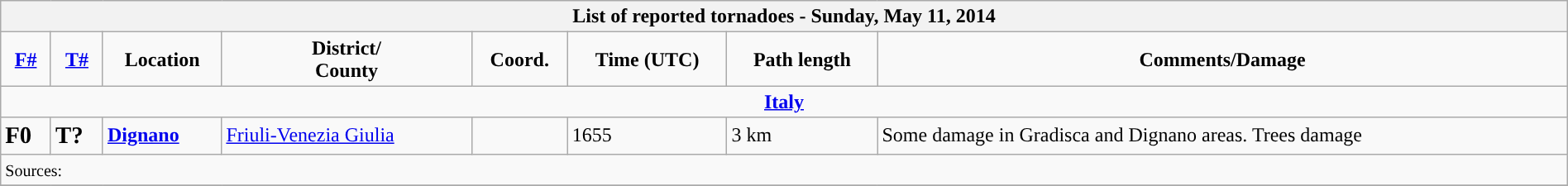<table class="wikitable collapsible" width="100%">
<tr>
<th colspan="8">List of reported tornadoes - Sunday, May 11, 2014</th>
</tr>
<tr>
<td style="text-align: center;"><strong><a href='#'>F#</a></strong></td>
<td style="text-align: center;"><strong><a href='#'>T#</a></strong></td>
<td style="text-align: center;"><strong>Location</strong></td>
<td style="text-align: center;"><strong>District/<br>County</strong></td>
<td style="text-align: center;"><strong>Coord.</strong></td>
<td style="text-align: center;"><strong>Time (UTC)</strong></td>
<td style="text-align: center;"><strong>Path length</strong></td>
<td style="text-align: center;"><strong>Comments/Damage</strong></td>
</tr>
<tr>
<td colspan="8" align=center><strong><a href='#'>Italy</a></strong></td>
</tr>
<tr>
<td><big><strong>F0</strong></big></td>
<td><big><strong>T?</strong></big></td>
<td><strong><a href='#'>Dignano</a></strong></td>
<td><a href='#'>Friuli-Venezia Giulia</a></td>
<td></td>
<td>1655</td>
<td>3 km</td>
<td>Some damage in Gradisca and Dignano areas. Trees damage</td>
</tr>
<tr>
<td colspan="8"><small>Sources:</small></td>
</tr>
<tr>
</tr>
</table>
